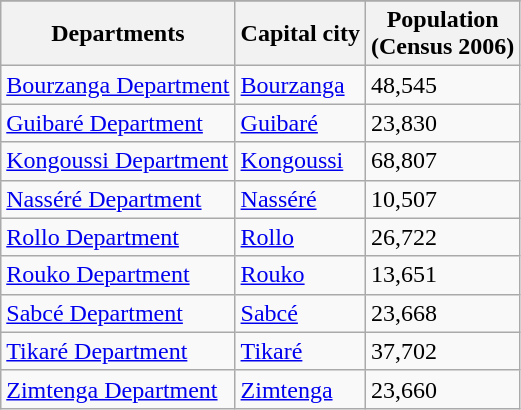<table class="wikitable">
<tr>
</tr>
<tr>
<th>Departments</th>
<th>Capital city</th>
<th>Population <br>(Census 2006)</th>
</tr>
<tr>
<td><a href='#'>Bourzanga Department</a></td>
<td><a href='#'>Bourzanga</a></td>
<td>48,545</td>
</tr>
<tr>
<td><a href='#'>Guibaré Department</a></td>
<td><a href='#'>Guibaré</a></td>
<td>23,830</td>
</tr>
<tr>
<td><a href='#'>Kongoussi Department</a></td>
<td><a href='#'>Kongoussi</a></td>
<td>68,807</td>
</tr>
<tr>
<td><a href='#'>Nasséré Department</a></td>
<td><a href='#'>Nasséré</a></td>
<td>10,507</td>
</tr>
<tr>
<td><a href='#'>Rollo Department</a></td>
<td><a href='#'>Rollo</a></td>
<td>26,722</td>
</tr>
<tr>
<td><a href='#'>Rouko Department</a></td>
<td><a href='#'>Rouko</a></td>
<td>13,651</td>
</tr>
<tr>
<td><a href='#'>Sabcé Department</a></td>
<td><a href='#'>Sabcé</a></td>
<td>23,668</td>
</tr>
<tr>
<td><a href='#'>Tikaré Department</a></td>
<td><a href='#'>Tikaré</a></td>
<td>37,702</td>
</tr>
<tr>
<td><a href='#'>Zimtenga Department</a></td>
<td><a href='#'>Zimtenga</a></td>
<td>23,660</td>
</tr>
</table>
